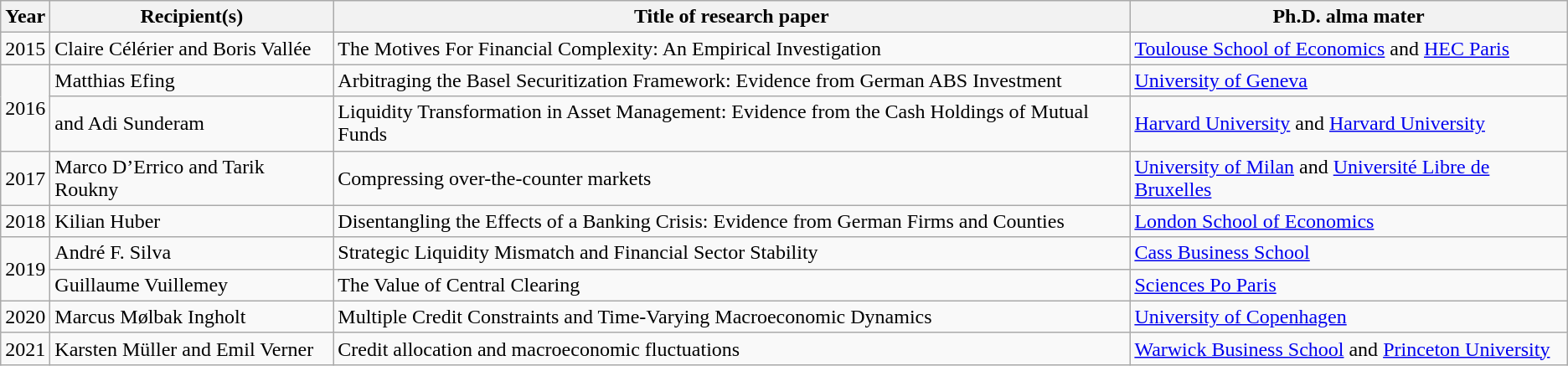<table class="wikitable sortable">
<tr>
<th>Year</th>
<th>Recipient(s)</th>
<th>Title of research paper</th>
<th>Ph.D. alma mater</th>
</tr>
<tr>
<td>2015</td>
<td>Claire Célérier and Boris Vallée</td>
<td>The Motives For Financial Complexity: An Empirical Investigation</td>
<td><a href='#'>Toulouse School of Economics</a> and <a href='#'>HEC Paris</a></td>
</tr>
<tr>
<td rowspan="2">2016</td>
<td>Matthias Efing</td>
<td>Arbitraging the Basel Securitization Framework: Evidence from German ABS Investment</td>
<td><a href='#'>University of Geneva</a></td>
</tr>
<tr>
<td> and Adi Sunderam</td>
<td>Liquidity Transformation in Asset Management: Evidence from the Cash Holdings of Mutual Funds</td>
<td><a href='#'>Harvard University</a> and <a href='#'>Harvard University</a></td>
</tr>
<tr>
<td>2017</td>
<td>Marco D’Errico and Tarik Roukny</td>
<td>Compressing over-the-counter markets</td>
<td><a href='#'>University of Milan</a> and <a href='#'>Université Libre de Bruxelles</a></td>
</tr>
<tr>
<td>2018</td>
<td>Kilian Huber</td>
<td>Disentangling the Effects of a Banking Crisis: Evidence from German Firms and Counties</td>
<td><a href='#'>London School of Economics</a></td>
</tr>
<tr>
<td rowspan="2">2019</td>
<td>André F. Silva</td>
<td>Strategic Liquidity Mismatch and Financial Sector Stability</td>
<td><a href='#'>Cass Business School</a></td>
</tr>
<tr>
<td>Guillaume Vuillemey</td>
<td>The Value of Central Clearing</td>
<td><a href='#'>Sciences Po Paris</a></td>
</tr>
<tr>
<td>2020</td>
<td>Marcus Mølbak Ingholt</td>
<td>Multiple Credit Constraints and Time-Varying Macroeconomic Dynamics</td>
<td><a href='#'>University of Copenhagen</a></td>
</tr>
<tr>
<td>2021</td>
<td>Karsten Müller and Emil Verner</td>
<td>Credit allocation and macroeconomic fluctuations</td>
<td><a href='#'>Warwick Business School</a> and <a href='#'>Princeton University</a></td>
</tr>
</table>
